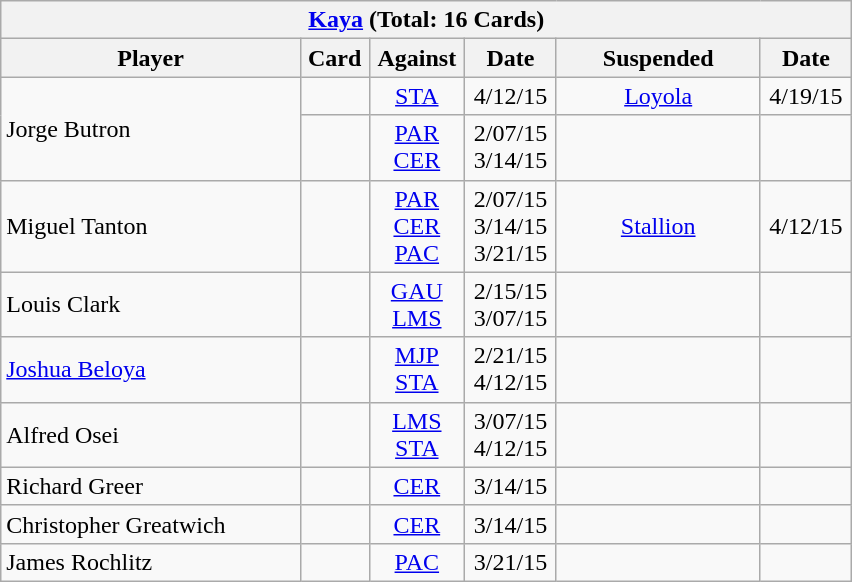<table class="wikitable collapsible collapsed">
<tr>
<th colspan="6" style="width:560px"><a href='#'>Kaya</a> (Total: 16 Cards)							</th>
</tr>
<tr>
<th style="width:180px">Player</th>
<th style="width: 30px">Card</th>
<th style="width: 50px">Against</th>
<th style="width: 50px">Date</th>
<th style="width:120px">Suspended</th>
<th style="width: 50px">Date</th>
</tr>
<tr>
<td rowspan="2" style="text-align:left"> Jorge Butron</td>
<td style="text-align:center"></td>
<td style="text-align:center"><a href='#'>STA</a></td>
<td style="text-align:center">4/12/15</td>
<td style="text-align:center"><a href='#'>Loyola</a></td>
<td style="text-align:center">4/19/15</td>
</tr>
<tr>
<td style="text-align:center"><br></td>
<td style="text-align:center"><a href='#'>PAR</a><br><a href='#'>CER</a></td>
<td style="text-align:center">2/07/15<br>3/14/15</td>
<td style="text-align:center"></td>
<td style="text-align:center"></td>
</tr>
<tr>
<td style="text-align:left"> Miguel Tanton</td>
<td style="text-align:center"><br><br></td>
<td style="text-align:center"><a href='#'>PAR</a><br><a href='#'>CER</a><br><a href='#'>PAC</a></td>
<td style="text-align:center">2/07/15<br>3/14/15<br>3/21/15</td>
<td style="text-align:center"><a href='#'>Stallion</a></td>
<td style="text-align:center">4/12/15</td>
</tr>
<tr>
<td style="text-align:left"> Louis Clark</td>
<td style="text-align:center"><br></td>
<td style="text-align:center"><a href='#'>GAU</a><br><a href='#'>LMS</a></td>
<td style="text-align:center">2/15/15<br>3/07/15</td>
<td style="text-align:center"></td>
<td style="text-align:center"></td>
</tr>
<tr>
<td style="text-align:left"> <a href='#'>Joshua Beloya</a></td>
<td style="text-align:center"><br></td>
<td style="text-align:center"><a href='#'>MJP</a><br><a href='#'>STA</a></td>
<td style="text-align:center">2/21/15<br>4/12/15</td>
<td style="text-align:center"></td>
<td style="text-align:center"></td>
</tr>
<tr>
<td style="text-align:left"> Alfred Osei</td>
<td style="text-align:center"><br></td>
<td style="text-align:center"><a href='#'>LMS</a><br><a href='#'>STA</a></td>
<td style="text-align:center">3/07/15<br>4/12/15</td>
<td style="text-align:center"></td>
<td style="text-align:center"></td>
</tr>
<tr>
<td style="text-align:left"> Richard Greer</td>
<td style="text-align:center"></td>
<td style="text-align:center"><a href='#'>CER</a></td>
<td style="text-align:center">3/14/15</td>
<td style="text-align:center"></td>
<td style="text-align:center"></td>
</tr>
<tr>
<td style="text-align:left"> Christopher Greatwich</td>
<td style="text-align:center"></td>
<td style="text-align:center"><a href='#'>CER</a></td>
<td style="text-align:center">3/14/15</td>
<td style="text-align:center"></td>
<td style="text-align:center"></td>
</tr>
<tr>
<td style="text-align:left"> James Rochlitz</td>
<td style="text-align:center"></td>
<td style="text-align:center"><a href='#'>PAC</a></td>
<td style="text-align:center">3/21/15</td>
<td style="text-align:center"></td>
<td style="text-align:center"></td>
</tr>
</table>
